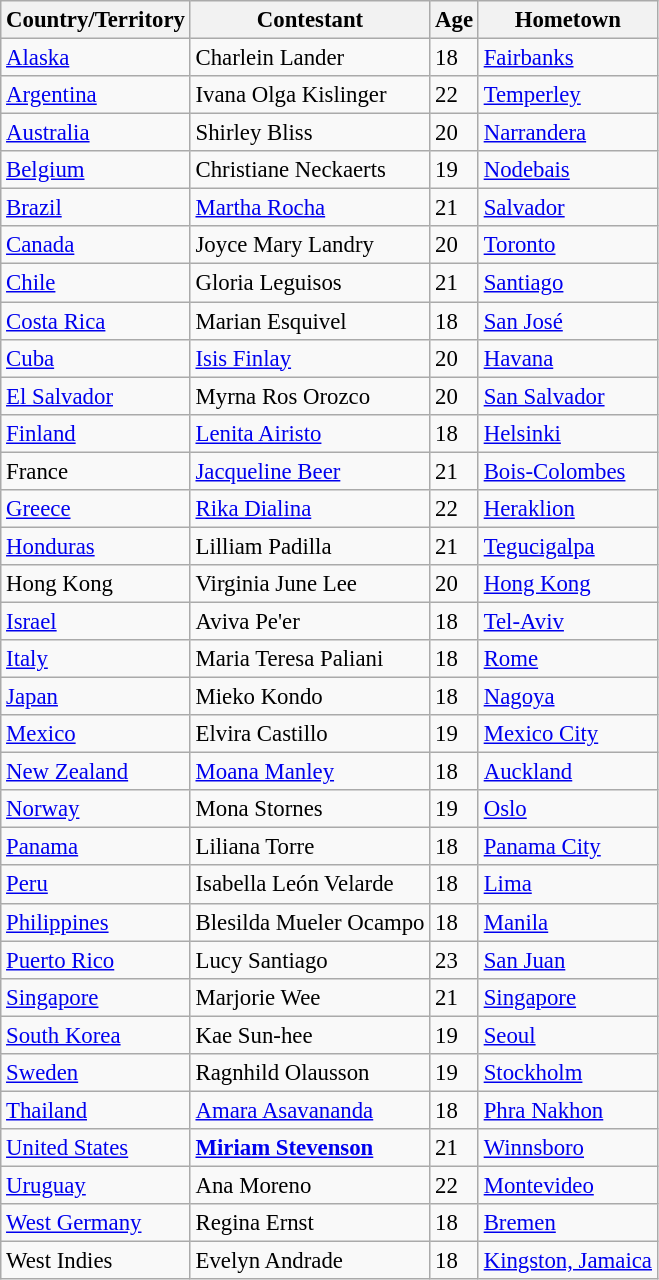<table class="wikitable sortable" style="font-size: 95%;">
<tr>
<th>Country/Territory</th>
<th>Contestant</th>
<th>Age</th>
<th>Hometown</th>
</tr>
<tr>
<td> <a href='#'>Alaska</a></td>
<td>Charlein Lander</td>
<td>18</td>
<td><a href='#'>Fairbanks</a></td>
</tr>
<tr>
<td> <a href='#'>Argentina</a></td>
<td>Ivana Olga Kislinger</td>
<td>22</td>
<td><a href='#'>Temperley</a></td>
</tr>
<tr>
<td> <a href='#'>Australia</a></td>
<td>Shirley Bliss</td>
<td>20</td>
<td><a href='#'>Narrandera</a></td>
</tr>
<tr>
<td> <a href='#'>Belgium</a></td>
<td>Christiane Neckaerts</td>
<td>19</td>
<td><a href='#'>Nodebais</a></td>
</tr>
<tr>
<td> <a href='#'>Brazil</a></td>
<td><a href='#'>Martha Rocha</a></td>
<td>21</td>
<td><a href='#'>Salvador</a></td>
</tr>
<tr>
<td> <a href='#'>Canada</a></td>
<td>Joyce Mary Landry</td>
<td>20</td>
<td><a href='#'>Toronto</a></td>
</tr>
<tr>
<td> <a href='#'>Chile</a></td>
<td>Gloria Leguisos</td>
<td>21</td>
<td><a href='#'>Santiago</a></td>
</tr>
<tr>
<td> <a href='#'>Costa Rica</a></td>
<td>Marian Esquivel</td>
<td>18</td>
<td><a href='#'>San José</a></td>
</tr>
<tr>
<td> <a href='#'>Cuba</a></td>
<td><a href='#'>Isis Finlay</a></td>
<td>20</td>
<td><a href='#'>Havana</a></td>
</tr>
<tr>
<td> <a href='#'>El Salvador</a></td>
<td>Myrna Ros Orozco</td>
<td>20</td>
<td><a href='#'>San Salvador</a></td>
</tr>
<tr>
<td> <a href='#'>Finland</a></td>
<td><a href='#'>Lenita Airisto</a></td>
<td>18</td>
<td><a href='#'>Helsinki</a></td>
</tr>
<tr>
<td> France</td>
<td><a href='#'>Jacqueline Beer</a></td>
<td>21</td>
<td><a href='#'>Bois-Colombes</a></td>
</tr>
<tr>
<td> <a href='#'>Greece</a></td>
<td><a href='#'>Rika Dialina</a></td>
<td>22</td>
<td><a href='#'>Heraklion</a></td>
</tr>
<tr>
<td> <a href='#'>Honduras</a></td>
<td>Lilliam Padilla</td>
<td>21</td>
<td><a href='#'>Tegucigalpa</a></td>
</tr>
<tr>
<td> Hong Kong</td>
<td>Virginia June Lee</td>
<td>20</td>
<td><a href='#'>Hong Kong</a></td>
</tr>
<tr>
<td> <a href='#'>Israel</a></td>
<td>Aviva Pe'er</td>
<td>18</td>
<td><a href='#'>Tel-Aviv</a></td>
</tr>
<tr>
<td> <a href='#'>Italy</a></td>
<td>Maria Teresa Paliani</td>
<td>18</td>
<td><a href='#'>Rome</a></td>
</tr>
<tr>
<td> <a href='#'>Japan</a></td>
<td>Mieko Kondo</td>
<td>18</td>
<td><a href='#'>Nagoya</a></td>
</tr>
<tr>
<td> <a href='#'>Mexico</a></td>
<td>Elvira Castillo</td>
<td>19</td>
<td><a href='#'>Mexico City</a></td>
</tr>
<tr>
<td> <a href='#'>New Zealand</a></td>
<td><a href='#'>Moana Manley</a></td>
<td>18</td>
<td><a href='#'>Auckland</a></td>
</tr>
<tr>
<td> <a href='#'>Norway</a></td>
<td>Mona Stornes</td>
<td>19</td>
<td><a href='#'>Oslo</a></td>
</tr>
<tr>
<td> <a href='#'>Panama</a></td>
<td>Liliana Torre</td>
<td>18</td>
<td><a href='#'>Panama City</a></td>
</tr>
<tr>
<td> <a href='#'>Peru</a></td>
<td>Isabella León Velarde</td>
<td>18</td>
<td><a href='#'>Lima</a></td>
</tr>
<tr>
<td> <a href='#'>Philippines</a></td>
<td>Blesilda Mueler Ocampo</td>
<td>18</td>
<td><a href='#'>Manila</a></td>
</tr>
<tr>
<td> <a href='#'>Puerto Rico</a></td>
<td>Lucy Santiago</td>
<td>23</td>
<td><a href='#'>San Juan</a></td>
</tr>
<tr>
<td> <a href='#'>Singapore</a></td>
<td>Marjorie Wee</td>
<td>21</td>
<td><a href='#'>Singapore</a></td>
</tr>
<tr>
<td> <a href='#'>South Korea</a> </td>
<td>Kae Sun-hee</td>
<td>19</td>
<td><a href='#'>Seoul</a></td>
</tr>
<tr>
<td> <a href='#'>Sweden</a></td>
<td>Ragnhild Olausson</td>
<td>19</td>
<td><a href='#'>Stockholm</a></td>
</tr>
<tr>
<td> <a href='#'>Thailand</a></td>
<td><a href='#'>Amara Asavananda</a></td>
<td>18</td>
<td><a href='#'>Phra Nakhon</a></td>
</tr>
<tr>
<td> <a href='#'>United States</a></td>
<td><strong><a href='#'>Miriam Stevenson</a></strong></td>
<td>21</td>
<td><a href='#'>Winnsboro</a></td>
</tr>
<tr>
<td> <a href='#'>Uruguay</a></td>
<td>Ana Moreno</td>
<td>22</td>
<td><a href='#'>Montevideo</a></td>
</tr>
<tr>
<td> <a href='#'>West Germany</a></td>
<td>Regina Ernst</td>
<td>18</td>
<td><a href='#'>Bremen</a></td>
</tr>
<tr>
<td> West Indies</td>
<td>Evelyn Andrade</td>
<td>18</td>
<td><a href='#'>Kingston, Jamaica</a></td>
</tr>
</table>
